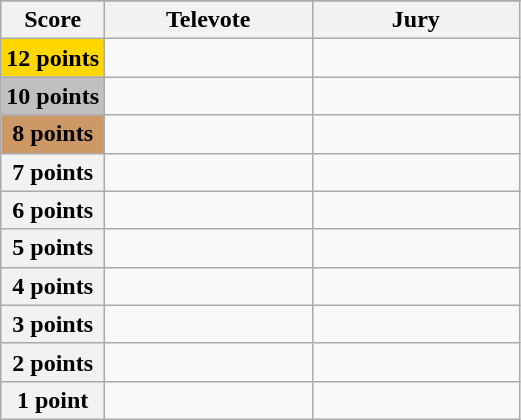<table class="wikitable">
<tr>
</tr>
<tr>
<th scope="col" width="20%">Score</th>
<th scope="col" width="40%">Televote</th>
<th scope="col" width="40%">Jury</th>
</tr>
<tr>
<th scope="row" style="background:gold">12 points</th>
<td></td>
<td></td>
</tr>
<tr>
<th scope="row" style="background:silver">10 points</th>
<td></td>
<td></td>
</tr>
<tr>
<th scope="row" style="background:#CC9966">8 points</th>
<td></td>
<td></td>
</tr>
<tr>
<th scope="row">7 points</th>
<td></td>
<td></td>
</tr>
<tr>
<th scope="row">6 points</th>
<td></td>
<td></td>
</tr>
<tr>
<th scope="row">5 points</th>
<td></td>
<td></td>
</tr>
<tr>
<th scope="row">4 points</th>
<td></td>
<td></td>
</tr>
<tr>
<th scope="row">3 points</th>
<td></td>
<td></td>
</tr>
<tr>
<th scope="row">2 points</th>
<td></td>
<td></td>
</tr>
<tr>
<th scope="row">1 point</th>
<td></td>
<td></td>
</tr>
</table>
